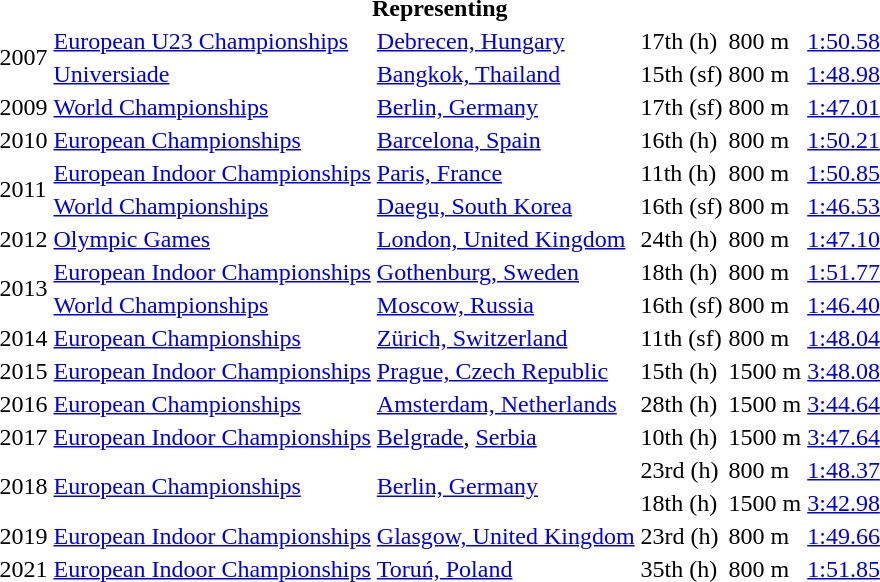<table>
<tr>
<th colspan="6">Representing </th>
</tr>
<tr>
<td rowspan=2>2007</td>
<td><a href='#'>European U23 Championships</a></td>
<td><a href='#'>Debrecen, Hungary</a></td>
<td>17th (h)</td>
<td>800 m</td>
<td><a href='#'>1:50.58</a></td>
</tr>
<tr>
<td><a href='#'>Universiade</a></td>
<td><a href='#'>Bangkok, Thailand</a></td>
<td>15th (sf)</td>
<td>800 m</td>
<td><a href='#'>1:48.98</a></td>
</tr>
<tr>
<td>2009</td>
<td><a href='#'>World Championships</a></td>
<td><a href='#'>Berlin, Germany</a></td>
<td>17th (sf)</td>
<td>800 m</td>
<td><a href='#'>1:47.01</a></td>
</tr>
<tr>
<td>2010</td>
<td><a href='#'>European Championships</a></td>
<td><a href='#'>Barcelona, Spain</a></td>
<td>16th (h)</td>
<td>800 m</td>
<td><a href='#'>1:50.21</a></td>
</tr>
<tr>
<td rowspan=2>2011</td>
<td><a href='#'>European Indoor Championships</a></td>
<td><a href='#'>Paris, France</a></td>
<td>11th (h)</td>
<td>800 m</td>
<td><a href='#'>1:50.85</a></td>
</tr>
<tr>
<td><a href='#'>World Championships</a></td>
<td><a href='#'>Daegu, South Korea</a></td>
<td>16th (sf)</td>
<td>800 m</td>
<td><a href='#'>1:46.53</a></td>
</tr>
<tr>
<td>2012</td>
<td><a href='#'>Olympic Games</a></td>
<td><a href='#'>London, United Kingdom</a></td>
<td>24th (h)</td>
<td>800 m</td>
<td><a href='#'>1:47.10</a></td>
</tr>
<tr>
<td rowspan=2>2013</td>
<td><a href='#'>European Indoor Championships</a></td>
<td><a href='#'>Gothenburg, Sweden</a></td>
<td>18th (h)</td>
<td>800 m</td>
<td><a href='#'>1:51.77</a></td>
</tr>
<tr>
<td><a href='#'>World Championships</a></td>
<td><a href='#'>Moscow, Russia</a></td>
<td>16th (sf)</td>
<td>800 m</td>
<td><a href='#'>1:46.40</a></td>
</tr>
<tr>
<td>2014</td>
<td><a href='#'>European Championships</a></td>
<td><a href='#'>Zürich, Switzerland</a></td>
<td>11th (sf)</td>
<td>800 m</td>
<td><a href='#'>1:48.04</a></td>
</tr>
<tr>
<td>2015</td>
<td><a href='#'>European Indoor Championships</a></td>
<td><a href='#'>Prague, Czech Republic</a></td>
<td>15th (h)</td>
<td>1500 m</td>
<td><a href='#'>3:48.08</a></td>
</tr>
<tr>
<td>2016</td>
<td><a href='#'>European Championships</a></td>
<td><a href='#'>Amsterdam, Netherlands</a></td>
<td>28th (h)</td>
<td>1500 m</td>
<td><a href='#'>3:44.64</a></td>
</tr>
<tr>
<td>2017</td>
<td><a href='#'>European Indoor Championships</a></td>
<td><a href='#'>Belgrade</a>, <a href='#'>Serbia</a></td>
<td>10th (h)</td>
<td>1500 m</td>
<td><a href='#'>3:47.64</a></td>
</tr>
<tr>
<td rowspan=2>2018</td>
<td rowspan=2><a href='#'>European Championships</a></td>
<td rowspan=2><a href='#'>Berlin, Germany</a></td>
<td>23rd (h)</td>
<td>800 m</td>
<td><a href='#'>1:48.37</a></td>
</tr>
<tr>
<td>18th (h)</td>
<td>1500 m</td>
<td><a href='#'>3:42.98</a></td>
</tr>
<tr>
<td>2019</td>
<td><a href='#'>European Indoor Championships</a></td>
<td><a href='#'>Glasgow, United Kingdom</a></td>
<td>23rd (h)</td>
<td>800 m</td>
<td><a href='#'>1:49.66</a></td>
</tr>
<tr>
<td>2021</td>
<td><a href='#'>European Indoor Championships</a></td>
<td><a href='#'>Toruń, Poland</a></td>
<td>35th (h)</td>
<td>800 m</td>
<td><a href='#'>1:51.85</a></td>
</tr>
</table>
